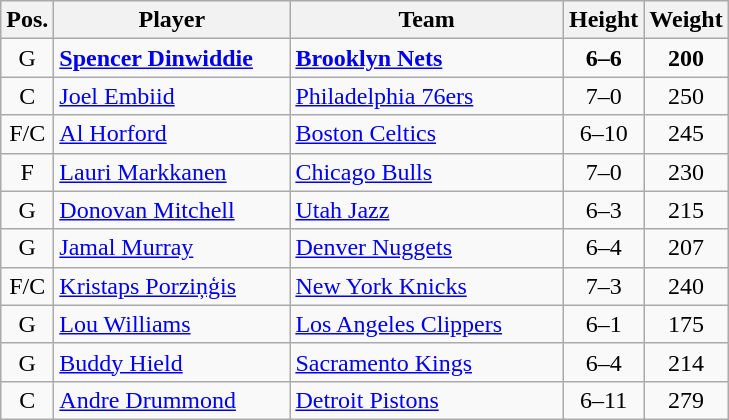<table class="wikitable">
<tr>
<th>Pos.</th>
<th style="width:150px;">Player</th>
<th style="width:175px;">Team</th>
<th>Height</th>
<th>Weight</th>
</tr>
<tr>
<td style="text-align:center;">G</td>
<td><strong><a href='#'>Spencer Dinwiddie</a></strong></td>
<td><strong><a href='#'>Brooklyn Nets</a></strong></td>
<td style="text-align:center;"><strong>6–6</strong></td>
<td style="text-align:center;"><strong>200</strong></td>
</tr>
<tr>
<td style="text-align:center;">C</td>
<td><a href='#'>Joel Embiid</a></td>
<td><a href='#'>Philadelphia 76ers</a></td>
<td style="text-align:center;">7–0</td>
<td style="text-align:center;">250</td>
</tr>
<tr>
<td style="text-align:center;">F/C</td>
<td><a href='#'>Al Horford</a></td>
<td><a href='#'>Boston Celtics</a></td>
<td style="text-align:center;">6–10</td>
<td style="text-align:center;">245</td>
</tr>
<tr>
<td style="text-align:center;">F</td>
<td><a href='#'>Lauri Markkanen</a></td>
<td><a href='#'>Chicago Bulls</a></td>
<td style="text-align:center;">7–0</td>
<td style="text-align:center;">230</td>
</tr>
<tr>
<td style="text-align:center;">G</td>
<td><a href='#'>Donovan Mitchell</a></td>
<td><a href='#'>Utah Jazz</a></td>
<td style="text-align:center;">6–3</td>
<td style="text-align:center;">215</td>
</tr>
<tr>
<td style="text-align:center;">G</td>
<td><a href='#'>Jamal Murray</a></td>
<td><a href='#'>Denver Nuggets</a></td>
<td style="text-align:center;">6–4</td>
<td style="text-align:center;">207</td>
</tr>
<tr>
<td style="text-align:center;">F/C</td>
<td><a href='#'>Kristaps Porziņģis</a></td>
<td><a href='#'>New York Knicks</a></td>
<td style="text-align:center;">7–3</td>
<td style="text-align:center;">240</td>
</tr>
<tr>
<td style="text-align:center;">G</td>
<td><a href='#'>Lou Williams</a></td>
<td><a href='#'>Los Angeles Clippers</a></td>
<td style="text-align:center;">6–1</td>
<td style="text-align:center;">175</td>
</tr>
<tr>
<td style="text-align:center;">G</td>
<td><a href='#'>Buddy Hield</a></td>
<td><a href='#'>Sacramento Kings</a></td>
<td style="text-align:center;">6–4</td>
<td style="text-align:center;">214</td>
</tr>
<tr>
<td style="text-align:center;">C</td>
<td><a href='#'>Andre Drummond</a></td>
<td><a href='#'>Detroit Pistons</a></td>
<td style="text-align:center;">6–11</td>
<td style="text-align:center;">279</td>
</tr>
</table>
